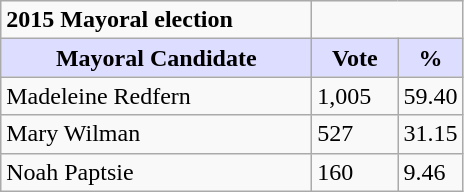<table class="wikitable">
<tr>
<td><strong>2015 Mayoral election</strong></td>
</tr>
<tr>
<th style="background:#ddf; width:200px;">Mayoral Candidate</th>
<th style="background:#ddf; width:50px;">Vote</th>
<th style="background:#ddf; width:30px;">%</th>
</tr>
<tr>
<td>Madeleine Redfern</td>
<td>1,005</td>
<td>59.40</td>
</tr>
<tr>
<td>Mary Wilman</td>
<td>527</td>
<td>31.15</td>
</tr>
<tr>
<td>Noah Paptsie</td>
<td>160</td>
<td>9.46</td>
</tr>
</table>
